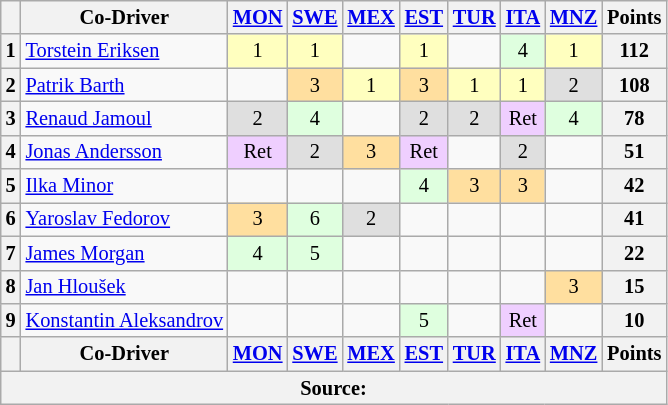<table class="wikitable" style="font-size: 85%; text-align: center">
<tr valign="top">
<th valign="middle"></th>
<th valign="middle">Co-Driver</th>
<th><a href='#'>MON</a><br></th>
<th><a href='#'>SWE</a><br></th>
<th><a href='#'>MEX</a><br></th>
<th><a href='#'>EST</a><br></th>
<th><a href='#'>TUR</a><br></th>
<th><a href='#'>ITA</a><br></th>
<th><a href='#'>MNZ</a><br></th>
<th valign="middle">Points</th>
</tr>
<tr>
<th>1</th>
<td align="left"> <a href='#'>Torstein Eriksen</a></td>
<td style="background:#ffffbf">1</td>
<td style="background:#ffffbf">1</td>
<td></td>
<td style="background:#ffffbf">1</td>
<td></td>
<td style="background:#dfffdf">4</td>
<td style="background:#ffffbf">1</td>
<th>112</th>
</tr>
<tr>
<th>2</th>
<td align="left"> <a href='#'>Patrik Barth</a></td>
<td></td>
<td style="background:#ffdf9f">3</td>
<td style="background:#ffffbf">1</td>
<td style="background:#ffdf9f">3</td>
<td style="background:#ffffbf">1</td>
<td style="background:#ffffbf">1</td>
<td style="background:#dfdfdf">2</td>
<th>108</th>
</tr>
<tr>
<th>3</th>
<td align="left"> <a href='#'>Renaud Jamoul</a></td>
<td style="background:#dfdfdf">2</td>
<td style="background:#dfffdf">4</td>
<td></td>
<td style="background:#dfdfdf">2</td>
<td style="background:#dfdfdf">2</td>
<td style="background:#efcfff">Ret</td>
<td style="background:#dfffdf">4</td>
<th>78</th>
</tr>
<tr>
<th>4</th>
<td align="left" nowrap> <a href='#'>Jonas Andersson</a></td>
<td style="background:#efcfff">Ret</td>
<td style="background:#dfdfdf">2</td>
<td style="background:#ffdf9f">3</td>
<td style="background:#efcfff">Ret</td>
<td></td>
<td style="background:#dfdfdf">2</td>
<td></td>
<th>51</th>
</tr>
<tr>
<th>5</th>
<td align="left"> <a href='#'>Ilka Minor</a></td>
<td></td>
<td></td>
<td></td>
<td style="background:#dfffdf">4</td>
<td style="background:#ffdf9f">3</td>
<td style="background:#ffdf9f">3</td>
<td></td>
<th>42</th>
</tr>
<tr>
<th>6</th>
<td align="left"> <a href='#'>Yaroslav Fedorov</a></td>
<td style="background:#ffdf9f">3</td>
<td style="background:#dfffdf">6</td>
<td style="background:#dfdfdf">2</td>
<td></td>
<td></td>
<td></td>
<td></td>
<th>41</th>
</tr>
<tr>
<th>7</th>
<td align="left"> <a href='#'>James Morgan</a></td>
<td style="background:#dfffdf">4</td>
<td style="background:#dfffdf">5</td>
<td></td>
<td></td>
<td></td>
<td></td>
<td></td>
<th>22</th>
</tr>
<tr>
<th>8</th>
<td align="left"> <a href='#'>Jan Hloušek</a></td>
<td></td>
<td></td>
<td></td>
<td></td>
<td></td>
<td></td>
<td style="background:#ffdf9f">3</td>
<th>15</th>
</tr>
<tr>
<th>9</th>
<td align="left"> <a href='#'>Konstantin Aleksandrov</a></td>
<td></td>
<td></td>
<td></td>
<td style="background:#dfffdf">5</td>
<td></td>
<td style="background:#efcfff">Ret</td>
<td></td>
<th>10</th>
</tr>
<tr>
<th valign="middle"></th>
<th valign="middle">Co-Driver</th>
<th><a href='#'>MON</a><br></th>
<th><a href='#'>SWE</a><br></th>
<th><a href='#'>MEX</a><br></th>
<th><a href='#'>EST</a><br></th>
<th><a href='#'>TUR</a><br></th>
<th><a href='#'>ITA</a><br></th>
<th><a href='#'>MNZ</a><br></th>
<th valign="middle">Points</th>
</tr>
<tr>
<th colspan="10">Source:</th>
</tr>
</table>
